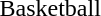<table>
<tr>
<td>Basketball</td>
<td></td>
<td></td>
<td></td>
</tr>
</table>
